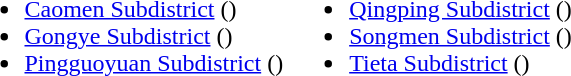<table>
<tr>
<td valign="top"><br><ul><li><a href='#'>Caomen Subdistrict</a> ()</li><li><a href='#'>Gongye Subdistrict</a> ()</li><li><a href='#'>Pingguoyuan Subdistrict</a> ()</li></ul></td>
<td valign="top"><br><ul><li><a href='#'>Qingping Subdistrict</a> ()</li><li><a href='#'>Songmen Subdistrict</a> ()</li><li><a href='#'>Tieta Subdistrict</a> ()</li></ul></td>
</tr>
</table>
